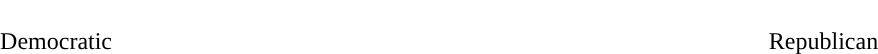<table style="width:70%; text-align:center">
<tr style="color:white">
<td style="background:"><strong>141</strong></td>
<td style="background:"><strong>7</strong></td>
<td style="background:"><strong>13</strong></td>
<td style="background:"><strong>132</strong></td>
</tr>
<tr>
<td>Democratic</td>
<td></td>
<td></td>
<td>Republican</td>
</tr>
</table>
